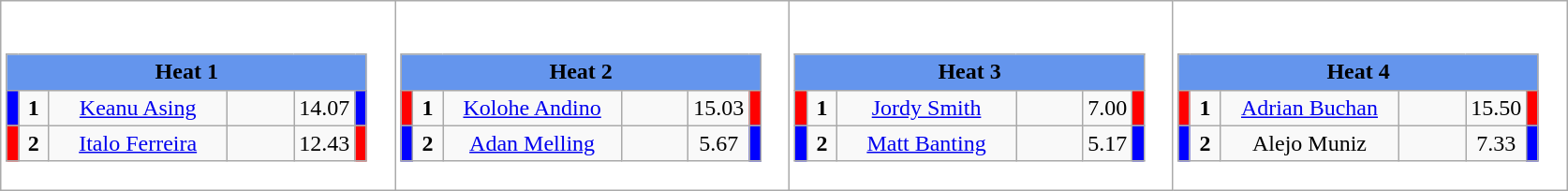<table class="wikitable" style="background:#fff;">
<tr>
<td><div><br><table class="wikitable">
<tr>
<td colspan="6"  style="text-align:center; background:#6495ed;"><strong>Heat 1</strong></td>
</tr>
<tr>
<td style="width:01px; background: #00f;"></td>
<td style="width:14px; text-align:center;"><strong>1</strong></td>
<td style="width:120px; text-align:center;"><a href='#'>Keanu Asing</a></td>
<td style="width:40px; text-align:center;"></td>
<td style="width:20px; text-align:center;">14.07</td>
<td style="width:01px; background: #00f;"></td>
</tr>
<tr>
<td style="width:01px; background: #f00;"></td>
<td style="width:14px; text-align:center;"><strong>2</strong></td>
<td style="width:120px; text-align:center;"><a href='#'>Italo Ferreira</a></td>
<td style="width:40px; text-align:center;"></td>
<td style="width:20px; text-align:center;">12.43</td>
<td style="width:01px; background: #f00;"></td>
</tr>
</table>
</div></td>
<td><div><br><table class="wikitable">
<tr>
<td colspan="6"  style="text-align:center; background:#6495ed;"><strong>Heat 2</strong></td>
</tr>
<tr>
<td style="width:01px; background: #f00;"></td>
<td style="width:14px; text-align:center;"><strong>1</strong></td>
<td style="width:120px; text-align:center;"><a href='#'>Kolohe Andino</a></td>
<td style="width:40px; text-align:center;"></td>
<td style="width:20px; text-align:center;">15.03</td>
<td style="width:01px; background: #f00;"></td>
</tr>
<tr>
<td style="width:01px; background: #00f;"></td>
<td style="width:14px; text-align:center;"><strong>2</strong></td>
<td style="width:120px; text-align:center;"><a href='#'>Adan Melling</a></td>
<td style="width:40px; text-align:center;"></td>
<td style="width:20px; text-align:center;">5.67</td>
<td style="width:01px; background: #00f;"></td>
</tr>
</table>
</div></td>
<td><div><br><table class="wikitable">
<tr>
<td colspan="6"  style="text-align:center; background:#6495ed;"><strong>Heat 3</strong></td>
</tr>
<tr>
<td style="width:01px; background: #f00;"></td>
<td style="width:14px; text-align:center;"><strong>1</strong></td>
<td style="width:120px; text-align:center;"><a href='#'>Jordy Smith</a></td>
<td style="width:40px; text-align:center;"></td>
<td style="width:20px; text-align:center;">7.00</td>
<td style="width:01px; background: #f00;"></td>
</tr>
<tr>
<td style="width:01px; background: #00f;"></td>
<td style="width:14px; text-align:center;"><strong>2</strong></td>
<td style="width:120px; text-align:center;"><a href='#'>Matt Banting</a></td>
<td style="width:40px; text-align:center;"></td>
<td style="width:20px; text-align:center;">5.17</td>
<td style="width:01px; background: #00f;"></td>
</tr>
</table>
</div></td>
<td><div><br><table class="wikitable">
<tr>
<td colspan="6"  style="text-align:center; background:#6495ed;"><strong>Heat 4</strong></td>
</tr>
<tr>
<td style="width:01px; background: #f00;"></td>
<td style="width:14px; text-align:center;"><strong>1</strong></td>
<td style="width:120px; text-align:center;"><a href='#'>Adrian Buchan</a></td>
<td style="width:40px; text-align:center;"></td>
<td style="width:20px; text-align:center;">15.50</td>
<td style="width:01px; background: #f00;"></td>
</tr>
<tr>
<td style="width:01px; background: #00f;"></td>
<td style="width:14px; text-align:center;"><strong>2</strong></td>
<td style="width:120px; text-align:center;">Alejo Muniz</td>
<td style="width:40px; text-align:center;"></td>
<td style="width:20px; text-align:center;">7.33</td>
<td style="width:01px; background: #00f;"></td>
</tr>
</table>
</div></td>
</tr>
</table>
